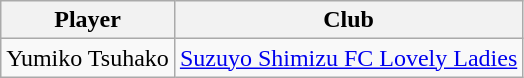<table class="wikitable">
<tr>
<th>Player</th>
<th>Club</th>
</tr>
<tr>
<td> Yumiko Tsuhako</td>
<td><a href='#'>Suzuyo Shimizu FC Lovely Ladies</a></td>
</tr>
</table>
